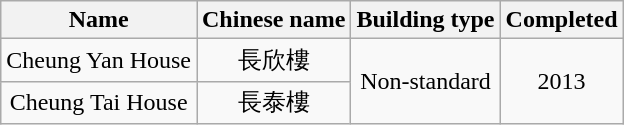<table class="wikitable" style="text-align: center">
<tr>
<th>Name</th>
<th>Chinese name</th>
<th>Building type</th>
<th>Completed</th>
</tr>
<tr>
<td>Cheung Yan House</td>
<td>長欣樓</td>
<td rowspan="2">Non-standard</td>
<td rowspan="2">2013</td>
</tr>
<tr>
<td>Cheung Tai House</td>
<td>長泰樓</td>
</tr>
</table>
